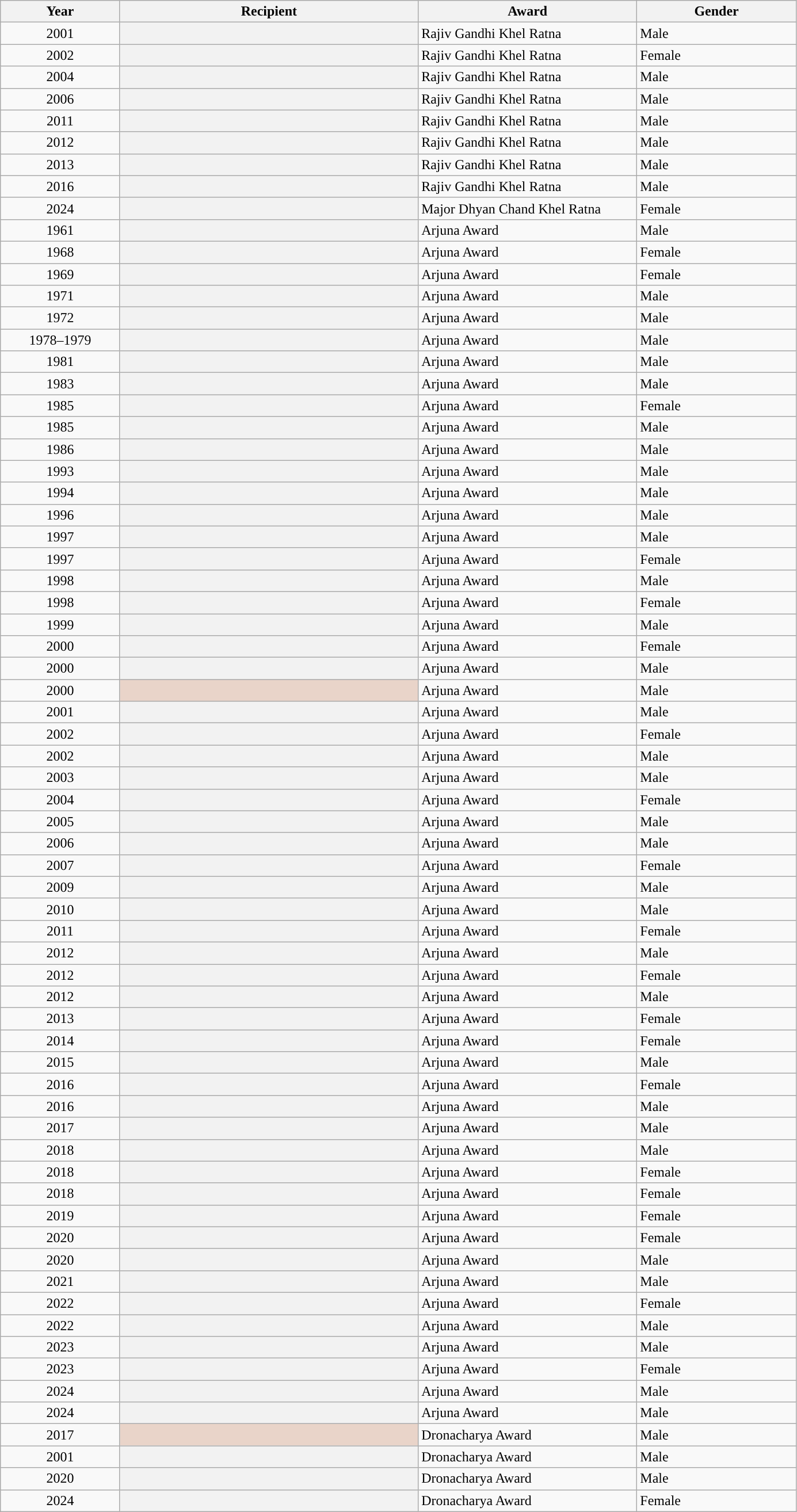<table class="wikitable plainrowheaders sortable" style="width:73%">
<tr>
<th scope="col" style="width:12%">Year</th>
<th scope="col" style="width:30%">Recipient</th>
<th scope="col" style="width:22%">Award</th>
<th scope="col" style="width:16%">Gender</th>
</tr>
<tr>
<td style="text-align:center;">2001</td>
<th scope="row"></th>
<td>Rajiv Gandhi Khel Ratna</td>
<td>Male</td>
</tr>
<tr>
<td style="text-align:center;">2002</td>
<th scope="row"></th>
<td>Rajiv Gandhi Khel Ratna</td>
<td>Female</td>
</tr>
<tr>
<td style="text-align:center;">2004</td>
<th scope="row"></th>
<td>Rajiv Gandhi Khel Ratna</td>
<td>Male</td>
</tr>
<tr>
<td style="text-align:center;">2006</td>
<th scope="row"></th>
<td>Rajiv Gandhi Khel Ratna</td>
<td>Male</td>
</tr>
<tr>
<td style="text-align:center;">2011</td>
<th scope="row"></th>
<td>Rajiv Gandhi Khel Ratna</td>
<td>Male</td>
</tr>
<tr>
<td style="text-align:center;">2012</td>
<th scope="row"></th>
<td>Rajiv Gandhi Khel Ratna</td>
<td>Male</td>
</tr>
<tr>
<td style="text-align:center;">2013</td>
<th scope="row"></th>
<td>Rajiv Gandhi Khel Ratna</td>
<td>Male</td>
</tr>
<tr>
<td style="text-align:center;">2016</td>
<th scope="row"></th>
<td>Rajiv Gandhi Khel Ratna</td>
<td>Male</td>
</tr>
<tr>
<td style="text-align:center;">2024</td>
<th scope="row"></th>
<td>Major Dhyan Chand Khel Ratna</td>
<td>Female</td>
</tr>
<tr>
<td style="text-align:center;">1961</td>
<th scope="row"></th>
<td>Arjuna Award</td>
<td>Male</td>
</tr>
<tr>
<td style="text-align:center;">1968</td>
<th scope="row"></th>
<td>Arjuna Award</td>
<td>Female</td>
</tr>
<tr>
<td style="text-align:center;">1969</td>
<th scope="row"></th>
<td>Arjuna Award</td>
<td>Female</td>
</tr>
<tr>
<td style="text-align:center;">1971</td>
<th scope="row"></th>
<td>Arjuna Award</td>
<td>Male</td>
</tr>
<tr>
<td style="text-align:center;">1972</td>
<th scope="row"></th>
<td>Arjuna Award</td>
<td>Male</td>
</tr>
<tr>
<td style="text-align:center;">1978–1979</td>
<th scope="row"></th>
<td>Arjuna Award</td>
<td>Male</td>
</tr>
<tr>
<td style="text-align:center;">1981</td>
<th scope="row"></th>
<td>Arjuna Award</td>
<td>Male</td>
</tr>
<tr>
<td style="text-align:center;">1983</td>
<th scope="row"></th>
<td>Arjuna Award</td>
<td>Male</td>
</tr>
<tr>
<td style="text-align:center;">1985</td>
<th scope="row"></th>
<td>Arjuna Award</td>
<td>Female</td>
</tr>
<tr>
<td style="text-align:center;">1985</td>
<th scope="row"></th>
<td>Arjuna Award</td>
<td>Male</td>
</tr>
<tr>
<td style="text-align:center;">1986</td>
<th scope="row"></th>
<td>Arjuna Award</td>
<td>Male</td>
</tr>
<tr>
<td style="text-align:center;">1993</td>
<th scope="row"></th>
<td>Arjuna Award</td>
<td>Male</td>
</tr>
<tr>
<td style="text-align:center;">1994</td>
<th scope="row"></th>
<td>Arjuna Award</td>
<td>Male</td>
</tr>
<tr>
<td style="text-align:center;">1996</td>
<th scope="row"></th>
<td>Arjuna Award</td>
<td>Male</td>
</tr>
<tr>
<td style="text-align:center;">1997</td>
<th scope="row"></th>
<td>Arjuna Award</td>
<td>Male</td>
</tr>
<tr>
<td style="text-align:center;">1997</td>
<th scope="row"></th>
<td>Arjuna Award</td>
<td>Female</td>
</tr>
<tr>
<td style="text-align:center;">1998</td>
<th scope="row"></th>
<td>Arjuna Award</td>
<td>Male</td>
</tr>
<tr>
<td style="text-align:center;">1998</td>
<th scope="row"></th>
<td>Arjuna Award</td>
<td>Female</td>
</tr>
<tr>
<td style="text-align:center;">1999</td>
<th scope="row"></th>
<td>Arjuna Award</td>
<td>Male</td>
</tr>
<tr>
<td style="text-align:center;">2000</td>
<th scope="row"></th>
<td>Arjuna Award</td>
<td>Female</td>
</tr>
<tr>
<td style="text-align:center;">2000</td>
<th scope="row"></th>
<td>Arjuna Award</td>
<td>Male</td>
</tr>
<tr>
<td style="text-align:center;">2000</td>
<th scope="row" style="background-color:#E9D4C9"> </th>
<td>Arjuna Award</td>
<td>Male</td>
</tr>
<tr>
<td style="text-align:center;">2001</td>
<th scope="row"></th>
<td>Arjuna Award</td>
<td>Male</td>
</tr>
<tr>
<td style="text-align:center;">2002</td>
<th scope="row"></th>
<td>Arjuna Award</td>
<td>Female</td>
</tr>
<tr>
<td style="text-align:center;">2002</td>
<th scope="row"></th>
<td>Arjuna Award</td>
<td>Male</td>
</tr>
<tr>
<td style="text-align:center;">2003</td>
<th scope="row"></th>
<td>Arjuna Award</td>
<td>Male</td>
</tr>
<tr>
<td style="text-align:center;">2004</td>
<th scope="row"></th>
<td>Arjuna Award</td>
<td>Female</td>
</tr>
<tr>
<td style="text-align:center;">2005</td>
<th scope="row"></th>
<td>Arjuna Award</td>
<td>Male</td>
</tr>
<tr>
<td style="text-align:center;">2006</td>
<th scope="row"></th>
<td>Arjuna Award</td>
<td>Male</td>
</tr>
<tr>
<td style="text-align:center;">2007</td>
<th scope="row"></th>
<td>Arjuna Award</td>
<td>Female</td>
</tr>
<tr>
<td style="text-align:center;">2009</td>
<th scope="row"></th>
<td>Arjuna Award</td>
<td>Male</td>
</tr>
<tr>
<td style="text-align:center;">2010</td>
<th scope="row"></th>
<td>Arjuna Award</td>
<td>Male</td>
</tr>
<tr>
<td style="text-align:center;">2011</td>
<th scope="row"></th>
<td>Arjuna Award</td>
<td>Female</td>
</tr>
<tr>
<td style="text-align:center;">2012</td>
<th scope="row"></th>
<td>Arjuna Award</td>
<td>Male</td>
</tr>
<tr>
<td style="text-align:center;">2012</td>
<th scope="row"></th>
<td>Arjuna Award</td>
<td>Female</td>
</tr>
<tr>
<td style="text-align:center;">2012</td>
<th scope="row"></th>
<td>Arjuna Award</td>
<td>Male</td>
</tr>
<tr>
<td style="text-align:center;">2013</td>
<th scope="row"></th>
<td>Arjuna Award</td>
<td>Female</td>
</tr>
<tr>
<td style="text-align:center;">2014</td>
<th scope="row"></th>
<td>Arjuna Award</td>
<td>Female</td>
</tr>
<tr>
<td style="text-align:center;">2015</td>
<th scope="row"></th>
<td>Arjuna Award</td>
<td>Male</td>
</tr>
<tr>
<td style="text-align:center;">2016</td>
<th scope="row"></th>
<td>Arjuna Award</td>
<td>Female</td>
</tr>
<tr>
<td style="text-align:center;">2016</td>
<th scope="row"></th>
<td>Arjuna Award</td>
<td>Male</td>
</tr>
<tr>
<td style="text-align:center;">2017</td>
<th scope="row"></th>
<td>Arjuna Award</td>
<td>Male</td>
</tr>
<tr>
<td style="text-align:center;">2018</td>
<th scope="row"></th>
<td>Arjuna Award</td>
<td>Male</td>
</tr>
<tr>
<td style="text-align:center;">2018</td>
<th scope="row"></th>
<td>Arjuna Award</td>
<td>Female</td>
</tr>
<tr>
<td style="text-align:center;">2018</td>
<th scope="row"></th>
<td>Arjuna Award</td>
<td>Female</td>
</tr>
<tr>
<td style="text-align:center;">2019</td>
<th scope="row"></th>
<td>Arjuna Award</td>
<td>Female</td>
</tr>
<tr>
<td style="text-align:center;">2020</td>
<th scope="row"></th>
<td>Arjuna Award</td>
<td>Female</td>
</tr>
<tr>
<td style="text-align:center;">2020</td>
<th scope="row"></th>
<td>Arjuna Award</td>
<td>Male</td>
</tr>
<tr>
<td style="text-align:center;">2021</td>
<th scope="row"></th>
<td>Arjuna Award</td>
<td>Male</td>
</tr>
<tr>
<td style="text-align:center;">2022</td>
<th scope="row"></th>
<td>Arjuna Award</td>
<td>Female</td>
</tr>
<tr>
<td style="text-align:center;">2022</td>
<th scope="row"></th>
<td>Arjuna Award</td>
<td>Male</td>
</tr>
<tr>
<td style="text-align:center;">2023</td>
<th scope="row"></th>
<td>Arjuna Award</td>
<td>Male</td>
</tr>
<tr>
<td style="text-align:center;">2023</td>
<th scope="row"></th>
<td>Arjuna Award</td>
<td>Female</td>
</tr>
<tr>
<td style="text-align:center;">2024</td>
<th scope="row"></th>
<td>Arjuna Award</td>
<td>Male</td>
</tr>
<tr>
<td style="text-align:center;">2024</td>
<th scope="row"></th>
<td>Arjuna Award</td>
<td>Male</td>
</tr>
<tr>
<td style="text-align:center;">2017</td>
<th scope="row" style="background-color:#E9D4C9"> </th>
<td>Dronacharya Award</td>
<td>Male</td>
</tr>
<tr>
<td style="text-align:center;">2001</td>
<th scope="row"></th>
<td>Dronacharya Award</td>
<td>Male</td>
</tr>
<tr>
<td style="text-align:center;">2020</td>
<th scope="row"></th>
<td>Dronacharya Award</td>
<td>Male</td>
</tr>
<tr>
<td style="text-align:center;">2024</td>
<th scope="row"></th>
<td>Dronacharya Award</td>
<td>Female</td>
</tr>
</table>
